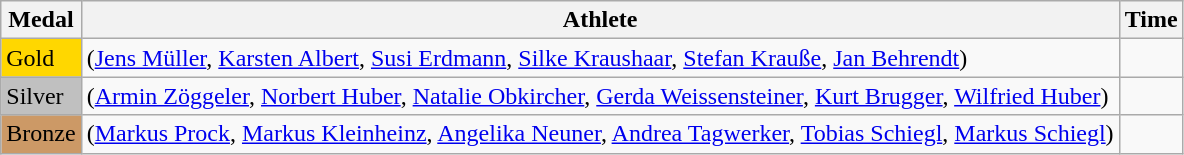<table class="wikitable">
<tr>
<th>Medal</th>
<th>Athlete</th>
<th>Time</th>
</tr>
<tr>
<td bgcolor="gold">Gold</td>
<td> (<a href='#'>Jens Müller</a>, <a href='#'>Karsten Albert</a>, <a href='#'>Susi Erdmann</a>, <a href='#'>Silke Kraushaar</a>, <a href='#'>Stefan Krauße</a>, <a href='#'>Jan Behrendt</a>)</td>
<td></td>
</tr>
<tr>
<td bgcolor="silver">Silver</td>
<td> (<a href='#'>Armin Zöggeler</a>, <a href='#'>Norbert Huber</a>, <a href='#'>Natalie Obkircher</a>, <a href='#'>Gerda Weissensteiner</a>, <a href='#'>Kurt Brugger</a>, <a href='#'>Wilfried Huber</a>)</td>
<td></td>
</tr>
<tr>
<td bgcolor="CC9966">Bronze</td>
<td> (<a href='#'>Markus Prock</a>, <a href='#'>Markus Kleinheinz</a>, <a href='#'>Angelika Neuner</a>, <a href='#'>Andrea Tagwerker</a>, <a href='#'>Tobias Schiegl</a>, <a href='#'>Markus Schiegl</a>)</td>
<td></td>
</tr>
</table>
